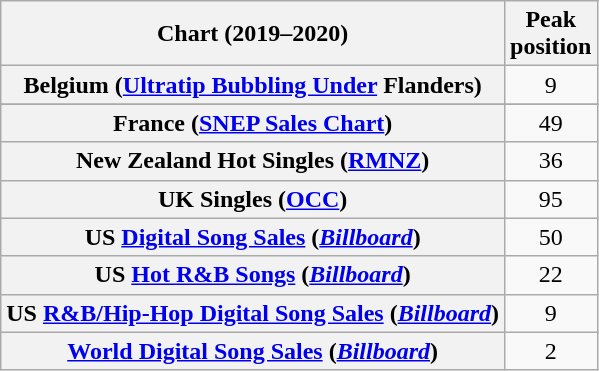<table class="wikitable sortable plainrowheaders" style="text-align:center">
<tr>
<th scope="col">Chart (2019–2020)</th>
<th scope="col">Peak<br>position</th>
</tr>
<tr>
<th scope="row">Belgium (<a href='#'>Ultratip Bubbling Under</a> Flanders)</th>
<td align="center">9</td>
</tr>
<tr>
</tr>
<tr>
<th scope="row">France (<a href='#'>SNEP Sales Chart</a>)</th>
<td>49</td>
</tr>
<tr>
<th scope="row">New Zealand Hot Singles (<a href='#'>RMNZ</a>)</th>
<td>36</td>
</tr>
<tr>
<th scope="row">UK Singles (<a href='#'>OCC</a>)</th>
<td>95</td>
</tr>
<tr>
<th scope="row">US <a href='#'>Digital Song Sales</a> (<a href='#'><em>Billboard</em></a>)</th>
<td>50</td>
</tr>
<tr>
<th scope="row">US <a href='#'>Hot R&B Songs</a> (<a href='#'><em>Billboard</em></a>)</th>
<td>22</td>
</tr>
<tr>
<th scope="row">US <a href='#'>R&B/Hip-Hop Digital Song Sales</a> (<a href='#'><em>Billboard</em></a>)</th>
<td>9</td>
</tr>
<tr>
<th scope="row"><a href='#'>World Digital Song Sales</a> (<a href='#'><em>Billboard</em></a>)</th>
<td>2</td>
</tr>
</table>
